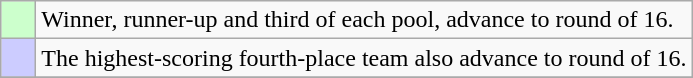<table class="wikitable">
<tr>
<td bgcolor="#ccffcc">    </td>
<td>Winner, runner-up and third of each pool, advance to round of 16.</td>
</tr>
<tr>
<td bgcolor="#ccccff">    </td>
<td>The highest-scoring fourth-place team also advance to round of 16.</td>
</tr>
<tr>
</tr>
</table>
